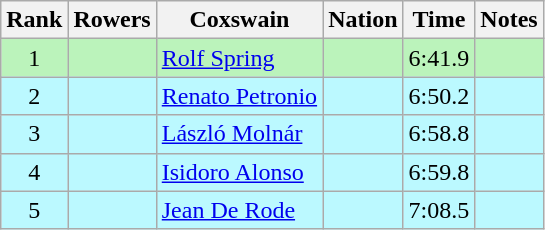<table class="wikitable sortable" style="text-align:center">
<tr>
<th>Rank</th>
<th>Rowers</th>
<th>Coxswain</th>
<th>Nation</th>
<th>Time</th>
<th>Notes</th>
</tr>
<tr bgcolor=bbf3bb>
<td>1</td>
<td align=left></td>
<td align=left><a href='#'>Rolf Spring</a></td>
<td align=left></td>
<td>6:41.9</td>
<td></td>
</tr>
<tr bgcolor=bbf9ff>
<td>2</td>
<td align=left></td>
<td align=left><a href='#'>Renato Petronio</a></td>
<td align=left></td>
<td>6:50.2</td>
<td></td>
</tr>
<tr bgcolor=bbf9ff>
<td>3</td>
<td align=left></td>
<td align=left><a href='#'>László Molnár</a></td>
<td align=left></td>
<td>6:58.8</td>
<td></td>
</tr>
<tr bgcolor=bbf9ff>
<td>4</td>
<td align=left></td>
<td align=left><a href='#'>Isidoro Alonso</a></td>
<td align=left></td>
<td>6:59.8</td>
<td></td>
</tr>
<tr bgcolor=bbf9ff>
<td>5</td>
<td align=left></td>
<td align=left><a href='#'>Jean De Rode</a></td>
<td align=left></td>
<td>7:08.5</td>
<td></td>
</tr>
</table>
